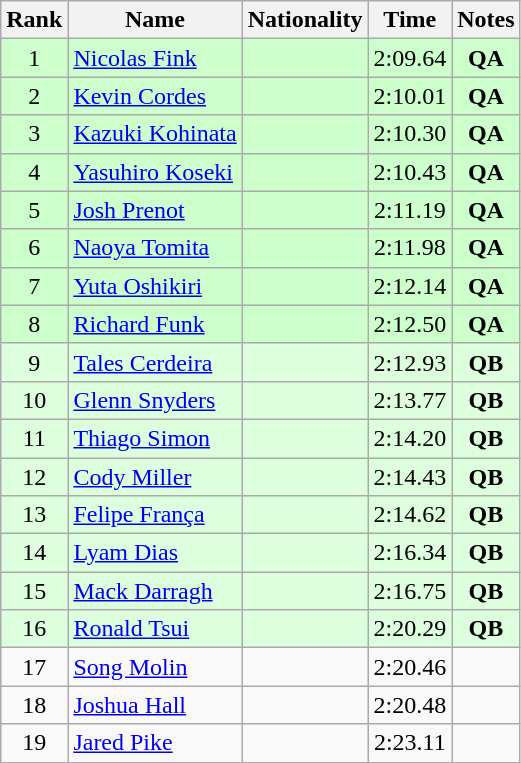<table class="wikitable sortable" style="text-align:center">
<tr>
<th>Rank</th>
<th>Name</th>
<th>Nationality</th>
<th>Time</th>
<th>Notes</th>
</tr>
<tr bgcolor=ccffcc>
<td>1</td>
<td align=left><a href='#'>Nicolas Fink</a></td>
<td align=left></td>
<td>2:09.64</td>
<td><strong>QA</strong></td>
</tr>
<tr bgcolor=ccffcc>
<td>2</td>
<td align=left><a href='#'>Kevin Cordes</a></td>
<td align=left></td>
<td>2:10.01</td>
<td><strong>QA</strong></td>
</tr>
<tr bgcolor=ccffcc>
<td>3</td>
<td align=left><a href='#'>Kazuki Kohinata</a></td>
<td align=left></td>
<td>2:10.30</td>
<td><strong>QA</strong></td>
</tr>
<tr bgcolor=ccffcc>
<td>4</td>
<td align=left><a href='#'>Yasuhiro Koseki</a></td>
<td align=left></td>
<td>2:10.43</td>
<td><strong>QA</strong></td>
</tr>
<tr bgcolor=ccffcc>
<td>5</td>
<td align=left><a href='#'>Josh Prenot</a></td>
<td align=left></td>
<td>2:11.19</td>
<td><strong>QA</strong></td>
</tr>
<tr bgcolor=ccffcc>
<td>6</td>
<td align=left><a href='#'>Naoya Tomita</a></td>
<td align=left></td>
<td>2:11.98</td>
<td><strong>QA</strong></td>
</tr>
<tr bgcolor=ccffcc>
<td>7</td>
<td align=left><a href='#'>Yuta Oshikiri</a></td>
<td align=left></td>
<td>2:12.14</td>
<td><strong>QA</strong></td>
</tr>
<tr bgcolor=ccffcc>
<td>8</td>
<td align=left><a href='#'>Richard Funk</a></td>
<td align=left></td>
<td>2:12.50</td>
<td><strong>QA</strong></td>
</tr>
<tr bgcolor=ddffdd>
<td>9</td>
<td align=left><a href='#'>Tales Cerdeira</a></td>
<td align=left></td>
<td>2:12.93</td>
<td><strong>QB</strong></td>
</tr>
<tr bgcolor=ddffdd>
<td>10</td>
<td align=left><a href='#'>Glenn Snyders</a></td>
<td align=left></td>
<td>2:13.77</td>
<td><strong>QB</strong></td>
</tr>
<tr bgcolor=ddffdd>
<td>11</td>
<td align=left><a href='#'>Thiago Simon</a></td>
<td align=left></td>
<td>2:14.20</td>
<td><strong>QB</strong></td>
</tr>
<tr bgcolor=ddffdd>
<td>12</td>
<td align=left><a href='#'>Cody Miller</a></td>
<td align=left></td>
<td>2:14.43</td>
<td><strong>QB</strong></td>
</tr>
<tr bgcolor=ddffdd>
<td>13</td>
<td align=left><a href='#'>Felipe França</a></td>
<td align=left></td>
<td>2:14.62</td>
<td><strong>QB</strong></td>
</tr>
<tr bgcolor=ddffdd>
<td>14</td>
<td align=left><a href='#'>Lyam Dias</a></td>
<td align=left></td>
<td>2:16.34</td>
<td><strong>QB</strong></td>
</tr>
<tr bgcolor=ddffdd>
<td>15</td>
<td align=left><a href='#'>Mack Darragh</a></td>
<td align=left></td>
<td>2:16.75</td>
<td><strong>QB</strong></td>
</tr>
<tr bgcolor=ddffdd>
<td>16</td>
<td align=left><a href='#'>Ronald Tsui</a></td>
<td align=left></td>
<td>2:20.29</td>
<td><strong>QB</strong></td>
</tr>
<tr>
<td>17</td>
<td align=left><a href='#'>Song Molin</a></td>
<td align=left></td>
<td>2:20.46</td>
<td></td>
</tr>
<tr>
<td>18</td>
<td align=left><a href='#'>Joshua Hall</a></td>
<td align=left></td>
<td>2:20.48</td>
<td></td>
</tr>
<tr>
<td>19</td>
<td align=left><a href='#'>Jared Pike</a></td>
<td align=left></td>
<td>2:23.11</td>
<td></td>
</tr>
</table>
